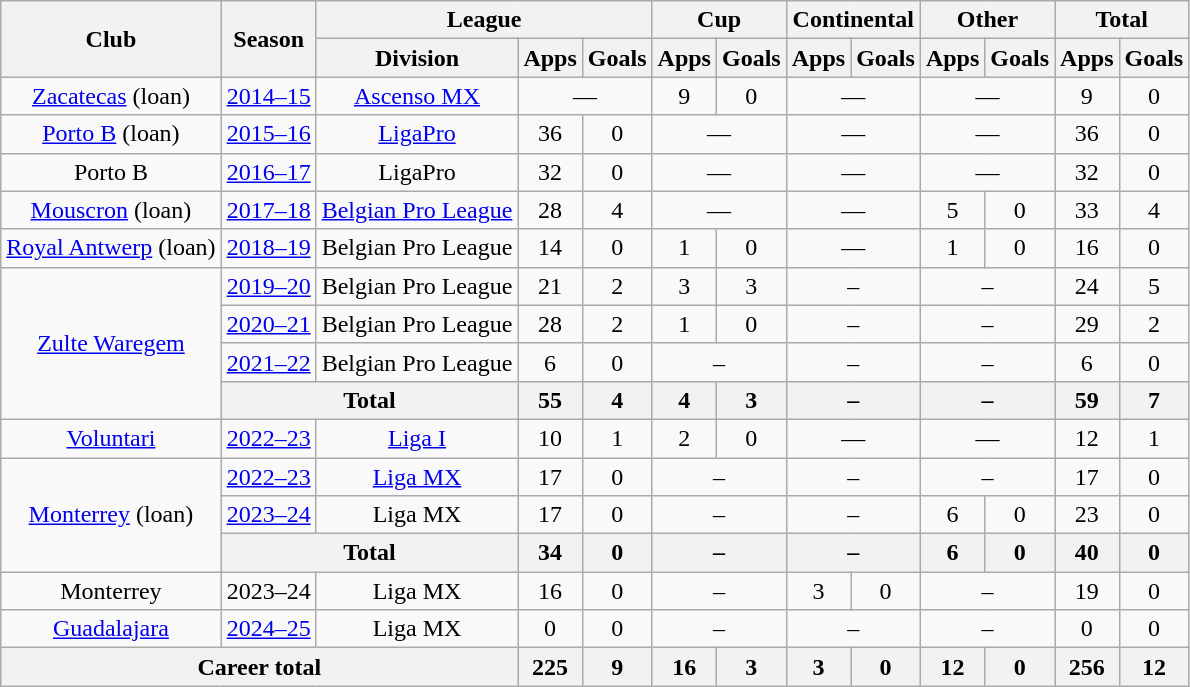<table class="wikitable" style="text-align:center">
<tr>
<th rowspan="2">Club</th>
<th rowspan="2">Season</th>
<th colspan="3">League</th>
<th colspan="2">Cup</th>
<th colspan="2">Continental</th>
<th colspan="2">Other</th>
<th colspan="2">Total</th>
</tr>
<tr>
<th>Division</th>
<th>Apps</th>
<th>Goals</th>
<th>Apps</th>
<th>Goals</th>
<th>Apps</th>
<th>Goals</th>
<th>Apps</th>
<th>Goals</th>
<th>Apps</th>
<th>Goals</th>
</tr>
<tr>
<td><a href='#'>Zacatecas</a> (loan)</td>
<td><a href='#'>2014–15</a></td>
<td><a href='#'>Ascenso MX</a></td>
<td colspan="2">—</td>
<td>9</td>
<td>0</td>
<td colspan="2">—</td>
<td colspan="2">—</td>
<td>9</td>
<td>0</td>
</tr>
<tr>
<td><a href='#'>Porto B</a> (loan)</td>
<td><a href='#'>2015–16</a></td>
<td><a href='#'>LigaPro</a></td>
<td>36</td>
<td>0</td>
<td colspan="2">—</td>
<td colspan="2">—</td>
<td colspan="2">—</td>
<td>36</td>
<td>0</td>
</tr>
<tr>
<td>Porto B</td>
<td><a href='#'>2016–17</a></td>
<td>LigaPro</td>
<td>32</td>
<td>0</td>
<td colspan="2">—</td>
<td colspan="2">—</td>
<td colspan="2">—</td>
<td>32</td>
<td>0</td>
</tr>
<tr>
<td><a href='#'>Mouscron</a> (loan)</td>
<td><a href='#'>2017–18</a></td>
<td><a href='#'>Belgian Pro League</a></td>
<td>28</td>
<td>4</td>
<td colspan="2">—</td>
<td colspan="2">—</td>
<td>5</td>
<td>0</td>
<td>33</td>
<td>4</td>
</tr>
<tr>
<td><a href='#'>Royal Antwerp</a> (loan)</td>
<td><a href='#'>2018–19</a></td>
<td>Belgian Pro League</td>
<td>14</td>
<td>0</td>
<td>1</td>
<td>0</td>
<td colspan="2">—</td>
<td>1</td>
<td>0</td>
<td>16</td>
<td>0</td>
</tr>
<tr>
<td rowspan="4"><a href='#'>Zulte Waregem</a></td>
<td><a href='#'>2019–20</a></td>
<td>Belgian Pro League</td>
<td>21</td>
<td>2</td>
<td>3</td>
<td>3</td>
<td colspan="2">–</td>
<td colspan=2>–</td>
<td>24</td>
<td>5</td>
</tr>
<tr>
<td><a href='#'>2020–21</a></td>
<td>Belgian Pro League</td>
<td>28</td>
<td>2</td>
<td>1</td>
<td>0</td>
<td colspan=2>–</td>
<td colspan=2>–</td>
<td>29</td>
<td>2</td>
</tr>
<tr>
<td><a href='#'>2021–22</a></td>
<td>Belgian Pro League</td>
<td>6</td>
<td>0</td>
<td colspan=2>–</td>
<td colspan=2>–</td>
<td colspan=2>–</td>
<td>6</td>
<td>0</td>
</tr>
<tr>
<th colspan="2">Total</th>
<th>55</th>
<th>4</th>
<th>4</th>
<th>3</th>
<th colspan=2>–</th>
<th colspan=2>–</th>
<th>59</th>
<th>7</th>
</tr>
<tr>
<td><a href='#'>Voluntari</a></td>
<td><a href='#'>2022–23</a></td>
<td><a href='#'>Liga I</a></td>
<td>10</td>
<td>1</td>
<td>2</td>
<td>0</td>
<td colspan="2">—</td>
<td colspan="2">—</td>
<td>12</td>
<td>1</td>
</tr>
<tr>
<td rowspan="3"><a href='#'>Monterrey</a> (loan)</td>
<td><a href='#'>2022–23</a></td>
<td><a href='#'>Liga MX</a></td>
<td>17</td>
<td>0</td>
<td colspan="2">–</td>
<td colspan="2">–</td>
<td colspan=2>–</td>
<td>17</td>
<td>0</td>
</tr>
<tr>
<td><a href='#'>2023–24</a></td>
<td>Liga MX</td>
<td>17</td>
<td>0</td>
<td colspan=2>–</td>
<td colspan=2>–</td>
<td>6</td>
<td>0</td>
<td>23</td>
<td>0</td>
</tr>
<tr>
<th colspan="2">Total</th>
<th>34</th>
<th>0</th>
<th colspan=2>–</th>
<th colspan=2>–</th>
<th>6</th>
<th>0</th>
<th>40</th>
<th>0</th>
</tr>
<tr>
<td>Monterrey</td>
<td>2023–24</td>
<td>Liga MX</td>
<td>16</td>
<td>0</td>
<td colspan="2">–</td>
<td>3</td>
<td>0</td>
<td colspan=2>–</td>
<td>19</td>
<td>0</td>
</tr>
<tr>
<td rowspan="1"><a href='#'>Guadalajara</a></td>
<td><a href='#'>2024–25</a></td>
<td>Liga MX</td>
<td>0</td>
<td>0</td>
<td colspan="2">–</td>
<td colspan="2">–</td>
<td colspan=2>–</td>
<td>0</td>
<td>0</td>
</tr>
<tr>
<th colspan="3"><strong>Career total</strong></th>
<th>225</th>
<th>9</th>
<th>16</th>
<th>3</th>
<th>3</th>
<th>0</th>
<th>12</th>
<th>0</th>
<th>256</th>
<th>12</th>
</tr>
</table>
